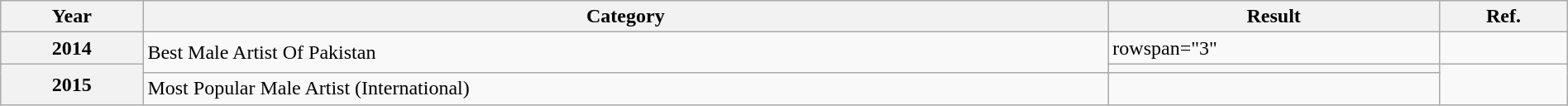<table class="wikitable plainrowheaders" width="100%" "textcolor:#000;">
<tr>
<th>Year</th>
<th>Category</th>
<th>Result</th>
<th>Ref.</th>
</tr>
<tr>
<th>2014</th>
<td rowspan="2">Best Male Artist Of Pakistan</td>
<td>rowspan="3" </td>
<td></td>
</tr>
<tr>
<th rowspan="2">2015</th>
<td></td>
</tr>
<tr>
<td>Most Popular Male Artist (International)</td>
<td></td>
</tr>
</table>
